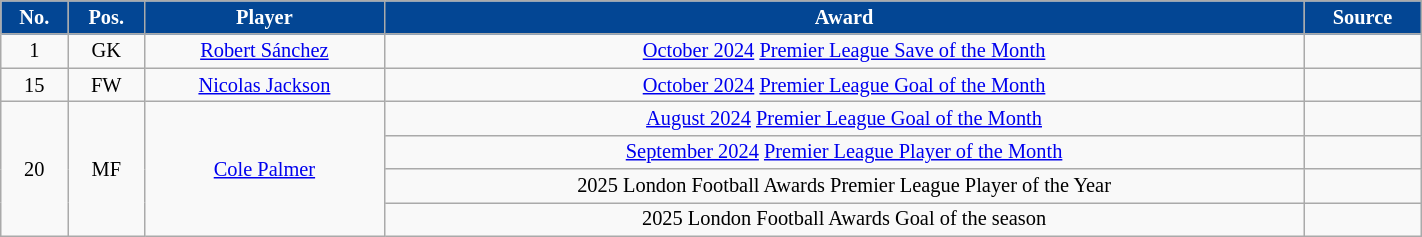<table class="wikitable" style="text-align:center; font-size:85%; width:75%">
<tr>
<th scope="col" style="background:#034694; color:#FFFFFF">No.</th>
<th scope="col" style="background:#034694; color:#FFFFFF">Pos.</th>
<th scope="col" style="background:#034694; color:#FFFFFF">Player</th>
<th scope="col" style="background:#034694; color:#FFFFFF">Award</th>
<th scope="col" style="background:#034694; color:#FFFFFF">Source</th>
</tr>
<tr>
<td>1</td>
<td>GK</td>
<td> <a href='#'>Robert Sánchez</a></td>
<td><a href='#'>October 2024</a> <a href='#'>Premier League Save of the Month</a></td>
<td></td>
</tr>
<tr>
<td>15</td>
<td>FW</td>
<td> <a href='#'>Nicolas Jackson</a></td>
<td><a href='#'>October 2024</a> <a href='#'>Premier League Goal of the Month</a></td>
<td></td>
</tr>
<tr>
<td rowspan=4>20</td>
<td rowspan=4>MF</td>
<td rowspan=4> <a href='#'>Cole Palmer</a></td>
<td><a href='#'>August 2024</a> <a href='#'>Premier League Goal of the Month</a></td>
<td></td>
</tr>
<tr>
<td><a href='#'>September 2024</a> <a href='#'>Premier League Player of the Month</a></td>
<td></td>
</tr>
<tr>
<td>2025 London Football Awards Premier League Player of the Year</td>
<td></td>
</tr>
<tr>
<td>2025 London Football Awards Goal of the season</td>
<td></td>
</tr>
</table>
